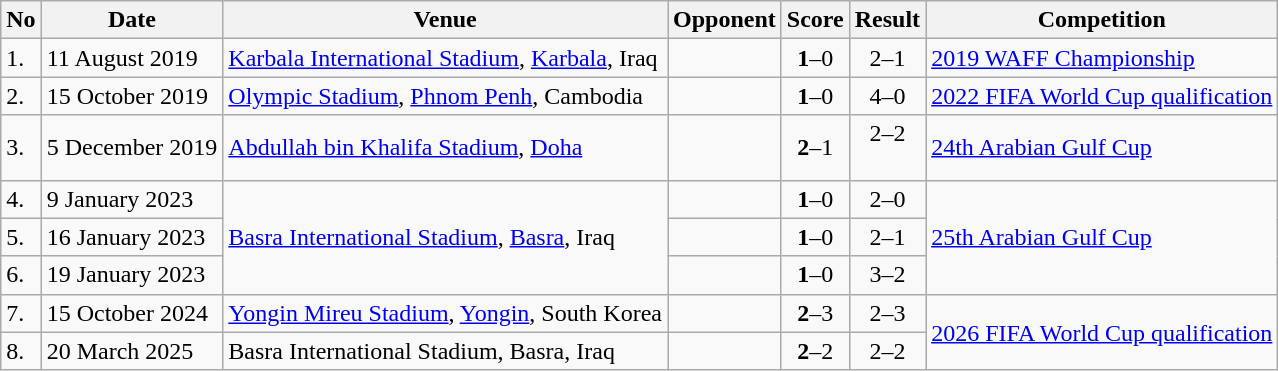<table class="wikitable" style="font-size:100%;">
<tr>
<th>No</th>
<th>Date</th>
<th>Venue</th>
<th>Opponent</th>
<th>Score</th>
<th>Result</th>
<th>Competition</th>
</tr>
<tr>
<td>1.</td>
<td>11 August 2019</td>
<td><a href='#'>Karbala International Stadium</a>, <a href='#'>Karbala</a>, Iraq</td>
<td></td>
<td align=center><strong>1</strong>–0</td>
<td align=center>2–1</td>
<td><a href='#'>2019 WAFF Championship</a></td>
</tr>
<tr>
<td>2.</td>
<td>15 October 2019</td>
<td><a href='#'>Olympic Stadium</a>, <a href='#'>Phnom Penh</a>, Cambodia</td>
<td></td>
<td align=center><strong>1</strong>–0</td>
<td align=center>4–0</td>
<td><a href='#'>2022 FIFA World Cup qualification</a></td>
</tr>
<tr>
<td>3.</td>
<td>5 December 2019</td>
<td><a href='#'>Abdullah bin Khalifa Stadium</a>, <a href='#'>Doha</a></td>
<td></td>
<td align=center><strong>2</strong>–1</td>
<td align=center>2–2<br><br></td>
<td><a href='#'>24th Arabian Gulf Cup</a></td>
</tr>
<tr>
<td>4.</td>
<td>9 January 2023</td>
<td rowspan=3><a href='#'>Basra International Stadium</a>, <a href='#'>Basra</a>, Iraq</td>
<td></td>
<td align=center><strong>1</strong>–0</td>
<td align=center>2–0</td>
<td rowspan=3><a href='#'>25th Arabian Gulf Cup</a></td>
</tr>
<tr>
<td>5.</td>
<td>16 January 2023</td>
<td></td>
<td align=center><strong>1</strong>–0</td>
<td align=center>2–1</td>
</tr>
<tr>
<td>6.</td>
<td>19 January 2023</td>
<td></td>
<td align=center><strong>1</strong>–0</td>
<td align=center>3–2<br></td>
</tr>
<tr>
<td>7.</td>
<td>15 October 2024</td>
<td><a href='#'>Yongin Mireu Stadium</a>, <a href='#'>Yongin</a>, South Korea</td>
<td></td>
<td align=center><strong>2</strong>–3</td>
<td align=center>2–3</td>
<td rowspan=2><a href='#'>2026 FIFA World Cup qualification</a></td>
</tr>
<tr>
<td>8.</td>
<td>20 March 2025</td>
<td>Basra International Stadium, Basra, Iraq</td>
<td></td>
<td align=center><strong>2</strong>–2</td>
<td align=center>2–2</td>
</tr>
</table>
